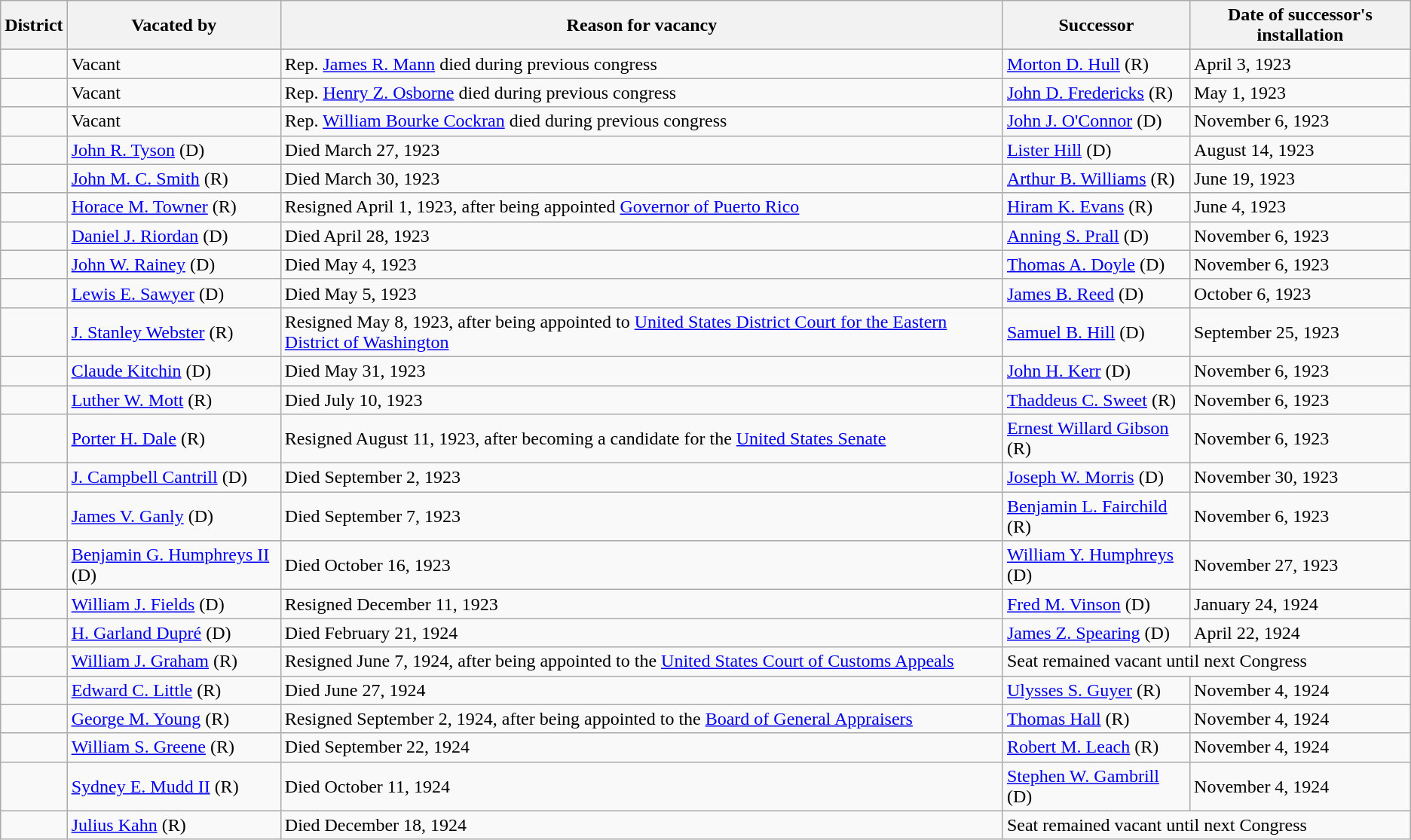<table class="wikitable sortable">
<tr>
<th>District</th>
<th>Vacated by</th>
<th>Reason for vacancy</th>
<th>Successor</th>
<th>Date of successor's installation</th>
</tr>
<tr>
<td></td>
<td>Vacant</td>
<td>Rep. <a href='#'>James R. Mann</a> died during previous congress</td>
<td><a href='#'>Morton D. Hull</a> (R)</td>
<td>April 3, 1923</td>
</tr>
<tr>
<td></td>
<td>Vacant</td>
<td>Rep. <a href='#'>Henry Z. Osborne</a> died during previous congress</td>
<td><a href='#'>John D. Fredericks</a> (R)</td>
<td>May 1, 1923</td>
</tr>
<tr>
<td></td>
<td>Vacant</td>
<td>Rep. <a href='#'>William Bourke Cockran</a> died during previous congress</td>
<td><a href='#'>John J. O'Connor</a> (D)</td>
<td>November 6, 1923</td>
</tr>
<tr>
<td></td>
<td><a href='#'>John R. Tyson</a> (D)</td>
<td>Died March 27, 1923</td>
<td><a href='#'>Lister Hill</a> (D)</td>
<td>August 14, 1923</td>
</tr>
<tr>
<td></td>
<td><a href='#'>John M. C. Smith</a> (R)</td>
<td>Died March 30, 1923</td>
<td><a href='#'>Arthur B. Williams</a> (R)</td>
<td>June 19, 1923</td>
</tr>
<tr>
<td></td>
<td><a href='#'>Horace M. Towner</a> (R)</td>
<td>Resigned April 1, 1923, after being appointed <a href='#'>Governor of Puerto Rico</a></td>
<td><a href='#'>Hiram K. Evans</a> (R)</td>
<td>June 4, 1923</td>
</tr>
<tr>
<td></td>
<td><a href='#'>Daniel J. Riordan</a> (D)</td>
<td>Died April 28, 1923</td>
<td><a href='#'>Anning S. Prall</a> (D)</td>
<td>November 6, 1923</td>
</tr>
<tr>
<td></td>
<td><a href='#'>John W. Rainey</a> (D)</td>
<td>Died May 4, 1923</td>
<td><a href='#'>Thomas A. Doyle</a> (D)</td>
<td>November 6, 1923</td>
</tr>
<tr>
<td></td>
<td><a href='#'>Lewis E. Sawyer</a> (D)</td>
<td>Died May 5, 1923</td>
<td><a href='#'>James B. Reed</a> (D)</td>
<td>October 6, 1923</td>
</tr>
<tr>
<td></td>
<td><a href='#'>J. Stanley Webster</a> (R)</td>
<td>Resigned May 8, 1923, after being appointed to <a href='#'>United States District Court for the Eastern District of Washington</a></td>
<td><a href='#'>Samuel B. Hill</a> (D)</td>
<td>September 25, 1923</td>
</tr>
<tr>
<td></td>
<td><a href='#'>Claude Kitchin</a> (D)</td>
<td>Died May 31, 1923</td>
<td><a href='#'>John H. Kerr</a> (D)</td>
<td>November 6, 1923</td>
</tr>
<tr>
<td></td>
<td><a href='#'>Luther W. Mott</a> (R)</td>
<td>Died July 10, 1923</td>
<td><a href='#'>Thaddeus C. Sweet</a> (R)</td>
<td>November 6, 1923</td>
</tr>
<tr>
<td></td>
<td><a href='#'>Porter H. Dale</a> (R)</td>
<td>Resigned August 11, 1923, after becoming a candidate for the <a href='#'>United States Senate</a></td>
<td><a href='#'>Ernest Willard Gibson</a> (R)</td>
<td>November 6, 1923</td>
</tr>
<tr>
<td></td>
<td><a href='#'>J. Campbell Cantrill</a> (D)</td>
<td>Died September 2, 1923</td>
<td><a href='#'>Joseph W. Morris</a> (D)</td>
<td>November 30, 1923</td>
</tr>
<tr>
<td></td>
<td><a href='#'>James V. Ganly</a> (D)</td>
<td>Died September 7, 1923</td>
<td><a href='#'>Benjamin L. Fairchild</a> (R)</td>
<td>November 6, 1923</td>
</tr>
<tr>
<td></td>
<td><a href='#'>Benjamin G. Humphreys II</a> (D)</td>
<td>Died October 16, 1923</td>
<td><a href='#'>William Y. Humphreys</a> (D)</td>
<td>November 27, 1923</td>
</tr>
<tr>
<td></td>
<td><a href='#'>William J. Fields</a> (D)</td>
<td>Resigned December 11, 1923</td>
<td><a href='#'>Fred M. Vinson</a> (D)</td>
<td>January 24, 1924</td>
</tr>
<tr>
<td></td>
<td><a href='#'>H. Garland Dupré</a> (D)</td>
<td>Died February 21, 1924</td>
<td><a href='#'>James Z. Spearing</a> (D)</td>
<td>April 22, 1924</td>
</tr>
<tr>
<td></td>
<td><a href='#'>William J. Graham</a> (R)</td>
<td>Resigned June 7, 1924, after being appointed to the <a href='#'>United States Court of Customs Appeals</a></td>
<td colspan=2>Seat remained vacant until next Congress</td>
</tr>
<tr>
<td></td>
<td><a href='#'>Edward C. Little</a> (R)</td>
<td>Died June 27, 1924</td>
<td><a href='#'>Ulysses S. Guyer</a> (R)</td>
<td>November 4, 1924</td>
</tr>
<tr>
<td></td>
<td><a href='#'>George M. Young</a> (R)</td>
<td>Resigned September 2, 1924, after being appointed to the <a href='#'>Board of General Appraisers</a></td>
<td><a href='#'>Thomas Hall</a> (R)</td>
<td>November 4, 1924</td>
</tr>
<tr>
<td></td>
<td><a href='#'>William S. Greene</a> (R)</td>
<td>Died September 22, 1924</td>
<td><a href='#'>Robert M. Leach</a> (R)</td>
<td>November 4, 1924</td>
</tr>
<tr>
<td></td>
<td><a href='#'>Sydney E. Mudd II</a> (R)</td>
<td>Died October 11, 1924</td>
<td><a href='#'>Stephen W. Gambrill</a> (D)</td>
<td>November 4, 1924</td>
</tr>
<tr>
<td></td>
<td><a href='#'>Julius Kahn</a> (R)</td>
<td>Died December 18, 1924</td>
<td colspan=2>Seat remained vacant until next Congress</td>
</tr>
</table>
